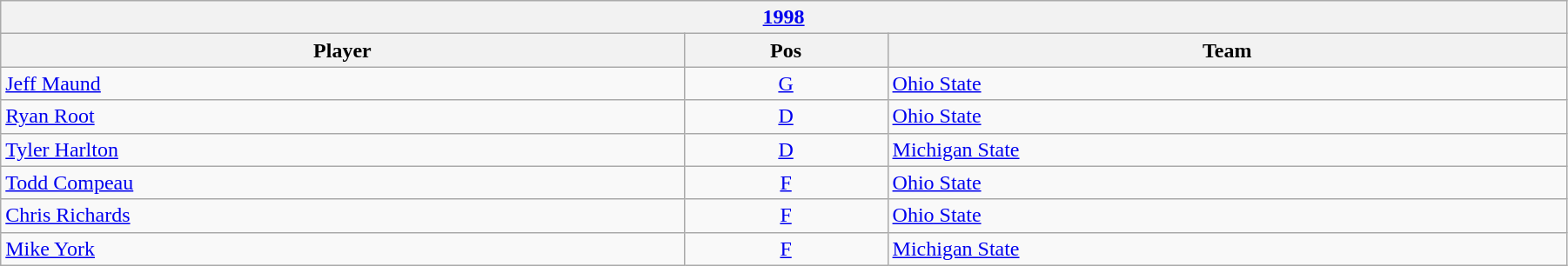<table class="wikitable" width=95%>
<tr>
<th colspan=3><a href='#'>1998</a></th>
</tr>
<tr>
<th>Player</th>
<th>Pos</th>
<th>Team</th>
</tr>
<tr>
<td><a href='#'>Jeff Maund</a></td>
<td style="text-align:center;"><a href='#'>G</a></td>
<td><a href='#'>Ohio State</a></td>
</tr>
<tr>
<td><a href='#'>Ryan Root</a></td>
<td style="text-align:center;"><a href='#'>D</a></td>
<td><a href='#'>Ohio State</a></td>
</tr>
<tr>
<td><a href='#'>Tyler Harlton</a></td>
<td style="text-align:center;"><a href='#'>D</a></td>
<td><a href='#'>Michigan State</a></td>
</tr>
<tr>
<td><a href='#'>Todd Compeau</a></td>
<td style="text-align:center;"><a href='#'>F</a></td>
<td><a href='#'>Ohio State</a></td>
</tr>
<tr>
<td><a href='#'>Chris Richards</a></td>
<td style="text-align:center;"><a href='#'>F</a></td>
<td><a href='#'>Ohio State</a></td>
</tr>
<tr>
<td><a href='#'>Mike York</a></td>
<td style="text-align:center;"><a href='#'>F</a></td>
<td><a href='#'>Michigan State</a></td>
</tr>
</table>
